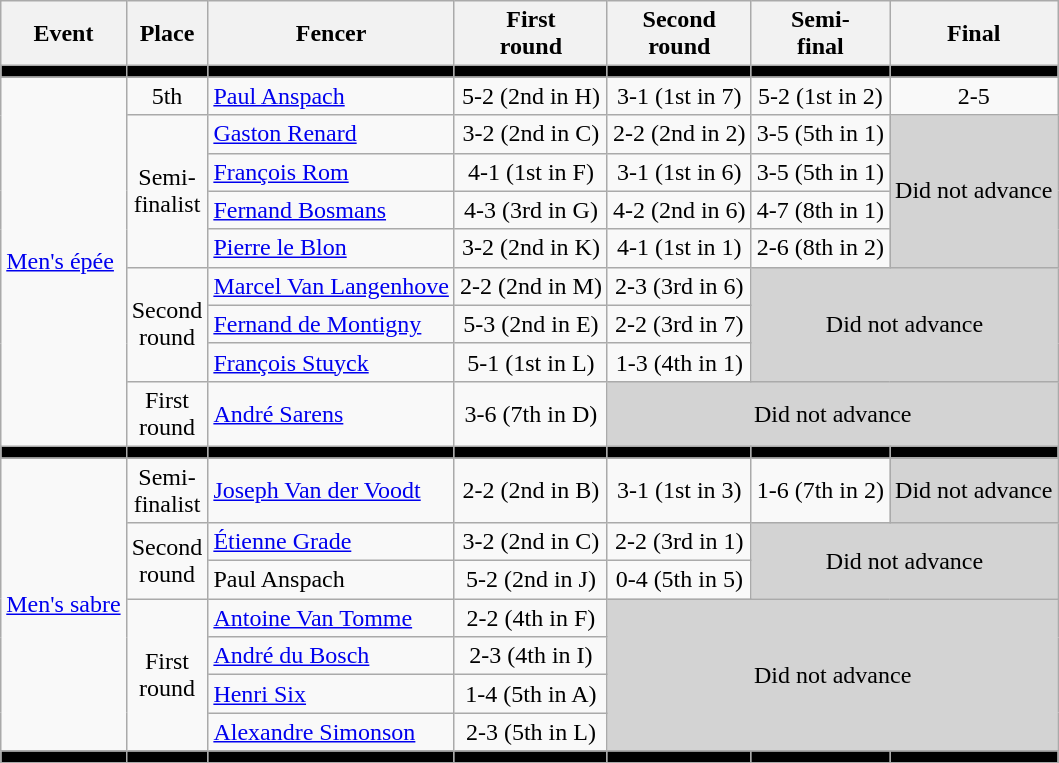<table class=wikitable>
<tr>
<th>Event</th>
<th>Place</th>
<th>Fencer</th>
<th>First <br> round</th>
<th>Second <br> round</th>
<th>Semi-<br>final</th>
<th>Final</th>
</tr>
<tr bgcolor=black>
<td></td>
<td></td>
<td></td>
<td></td>
<td></td>
<td></td>
<td></td>
</tr>
<tr align=center>
<td rowspan=9 align=left><a href='#'>Men's épée</a></td>
<td>5th</td>
<td align=left><a href='#'>Paul Anspach</a></td>
<td>5-2 (2nd in H)</td>
<td>3-1 (1st in 7)</td>
<td>5-2 (1st in 2)</td>
<td>2-5</td>
</tr>
<tr align=center>
<td rowspan=4>Semi-<br>finalist</td>
<td align=left><a href='#'>Gaston Renard</a></td>
<td>3-2 (2nd in C)</td>
<td>2-2 (2nd in 2)</td>
<td>3-5 (5th in 1)</td>
<td rowspan=4 bgcolor=lightgray>Did not advance</td>
</tr>
<tr align=center>
<td align=left><a href='#'>François Rom</a></td>
<td>4-1 (1st in F)</td>
<td>3-1 (1st in 6)</td>
<td>3-5 (5th in 1)</td>
</tr>
<tr align=center>
<td align=left><a href='#'>Fernand Bosmans</a></td>
<td>4-3 (3rd in G)</td>
<td>4-2 (2nd in 6)</td>
<td>4-7 (8th in 1)</td>
</tr>
<tr align=center>
<td align=left><a href='#'>Pierre le Blon</a></td>
<td>3-2 (2nd in K)</td>
<td>4-1 (1st in 1)</td>
<td>2-6 (8th in 2)</td>
</tr>
<tr align=center>
<td rowspan=3>Second <br> round</td>
<td align=left><a href='#'>Marcel Van Langenhove</a></td>
<td>2-2 (2nd in M)</td>
<td>2-3 (3rd in 6)</td>
<td rowspan=3 colspan=2 bgcolor=lightgray>Did not advance</td>
</tr>
<tr align=center>
<td align=left><a href='#'>Fernand de Montigny</a></td>
<td>5-3 (2nd in E)</td>
<td>2-2 (3rd in 7)</td>
</tr>
<tr align=center>
<td align=left><a href='#'>François Stuyck</a></td>
<td>5-1 (1st in L)</td>
<td>1-3 (4th in 1)</td>
</tr>
<tr align=center>
<td>First <br> round</td>
<td align=left><a href='#'>André Sarens</a></td>
<td>3-6 (7th in D)</td>
<td colspan=3 bgcolor=lightgray>Did not advance</td>
</tr>
<tr bgcolor=black>
<td></td>
<td></td>
<td></td>
<td></td>
<td></td>
<td></td>
<td></td>
</tr>
<tr align=center>
<td rowspan=7 align=left><a href='#'>Men's sabre</a></td>
<td>Semi-<br>finalist</td>
<td align=left><a href='#'>Joseph Van der Voodt</a></td>
<td>2-2 (2nd in B)</td>
<td>3-1 (1st in 3)</td>
<td>1-6 (7th in 2)</td>
<td bgcolor=lightgray>Did not advance</td>
</tr>
<tr align=center>
<td rowspan=2>Second <br> round</td>
<td align=left><a href='#'>Étienne Grade</a></td>
<td>3-2 (2nd in C)</td>
<td>2-2 (3rd in 1)</td>
<td rowspan=2 colspan=2 bgcolor=lightgray>Did not advance</td>
</tr>
<tr align=center>
<td align=left>Paul Anspach</td>
<td>5-2 (2nd in J)</td>
<td>0-4 (5th in 5)</td>
</tr>
<tr align=center>
<td rowspan=4>First <br> round</td>
<td align=left><a href='#'>Antoine Van Tomme</a></td>
<td>2-2 (4th in F)</td>
<td rowspan=4 colspan=3 bgcolor=lightgray>Did not advance</td>
</tr>
<tr align=center>
<td align=left><a href='#'>André du Bosch</a></td>
<td>2-3 (4th in I)</td>
</tr>
<tr align=center>
<td align=left><a href='#'>Henri Six</a></td>
<td>1-4 (5th in A)</td>
</tr>
<tr align=center>
<td align=left><a href='#'>Alexandre Simonson</a></td>
<td>2-3 (5th in L)</td>
</tr>
<tr bgcolor=black>
<td></td>
<td></td>
<td></td>
<td></td>
<td></td>
<td></td>
<td></td>
</tr>
</table>
